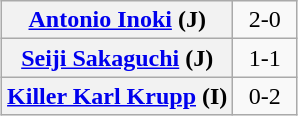<table class="wikitable" style="margin: 1em auto 1em auto;text-align:center">
<tr>
<th><a href='#'>Antonio Inoki</a> (J)</th>
<td style="width:35px">2-0</td>
</tr>
<tr>
<th><a href='#'>Seiji Sakaguchi</a> (J)</th>
<td>1-1</td>
</tr>
<tr>
<th><a href='#'>Killer Karl Krupp</a> (I)</th>
<td>0-2</td>
</tr>
</table>
